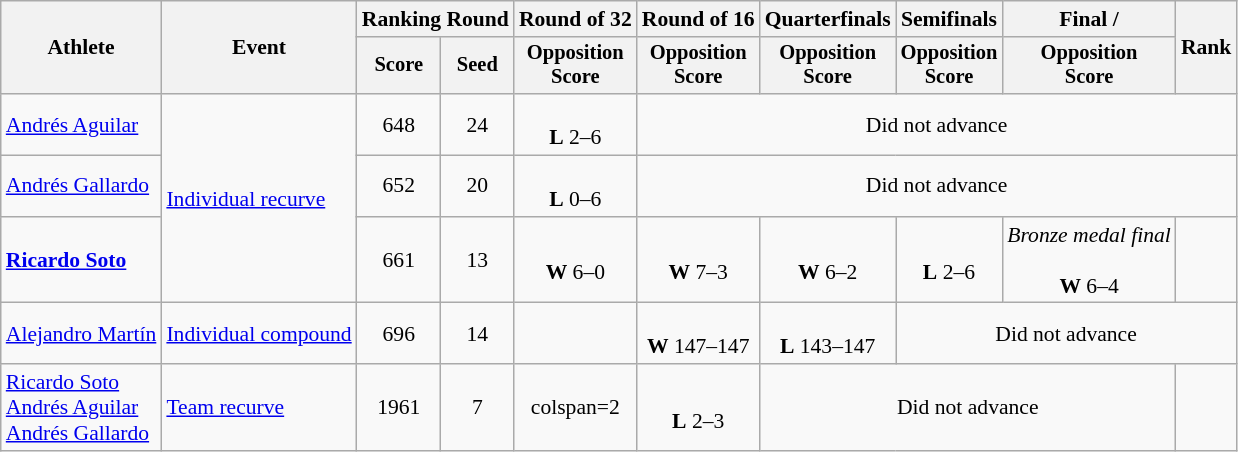<table class="wikitable" style="font-size:90%">
<tr>
<th rowspan="2">Athlete</th>
<th rowspan="2">Event</th>
<th colspan="2">Ranking Round</th>
<th>Round of 32</th>
<th>Round of 16</th>
<th>Quarterfinals</th>
<th>Semifinals</th>
<th>Final / </th>
<th rowspan="2">Rank</th>
</tr>
<tr style="font-size:95%">
<th>Score</th>
<th>Seed</th>
<th>Opposition<br>Score</th>
<th>Opposition<br>Score</th>
<th>Opposition<br>Score</th>
<th>Opposition<br>Score</th>
<th>Opposition<br>Score</th>
</tr>
<tr style="text-align:center">
<td style="text-align:left"><a href='#'>Andrés Aguilar</a></td>
<td style="text-align:left" rowspan=3><a href='#'>Individual recurve</a></td>
<td>648</td>
<td>24</td>
<td><br><strong>L</strong> 2–6</td>
<td colspan="5">Did not advance</td>
</tr>
<tr style="text-align:center">
<td style="text-align:left"><a href='#'>Andrés Gallardo</a></td>
<td>652</td>
<td>20</td>
<td><br><strong>L</strong> 0–6</td>
<td colspan="5">Did not advance</td>
</tr>
<tr style="text-align:center"center>
<td style="text-align:left"><strong><a href='#'>Ricardo Soto</a></strong></td>
<td>661</td>
<td>13</td>
<td><br><strong>W</strong> 6–0</td>
<td><br><strong>W</strong> 7–3</td>
<td><br><strong>W</strong> 6–2</td>
<td><br><strong>L</strong> 2–6</td>
<td><em>Bronze medal final</em><br><br><strong>W</strong> 6–4</td>
<td></td>
</tr>
<tr style="text-align:center">
<td style="text-align:left"><a href='#'>Alejandro Martín</a></td>
<td style="text-align:left"><a href='#'>Individual compound</a></td>
<td>696</td>
<td>14</td>
<td></td>
<td><br><strong>W</strong> 147–147</td>
<td><br><strong>L</strong> 143–147</td>
<td colspan="3">Did not advance</td>
</tr>
<tr style="text-align:center">
<td style="text-align:left"><a href='#'>Ricardo Soto</a><br><a href='#'>Andrés Aguilar</a><br><a href='#'>Andrés Gallardo</a></td>
<td style="text-align:left"><a href='#'>Team recurve</a></td>
<td>1961</td>
<td>7</td>
<td>colspan=2 </td>
<td><br><strong>L</strong> 2–3</td>
<td colspan="3">Did not advance</td>
</tr>
</table>
